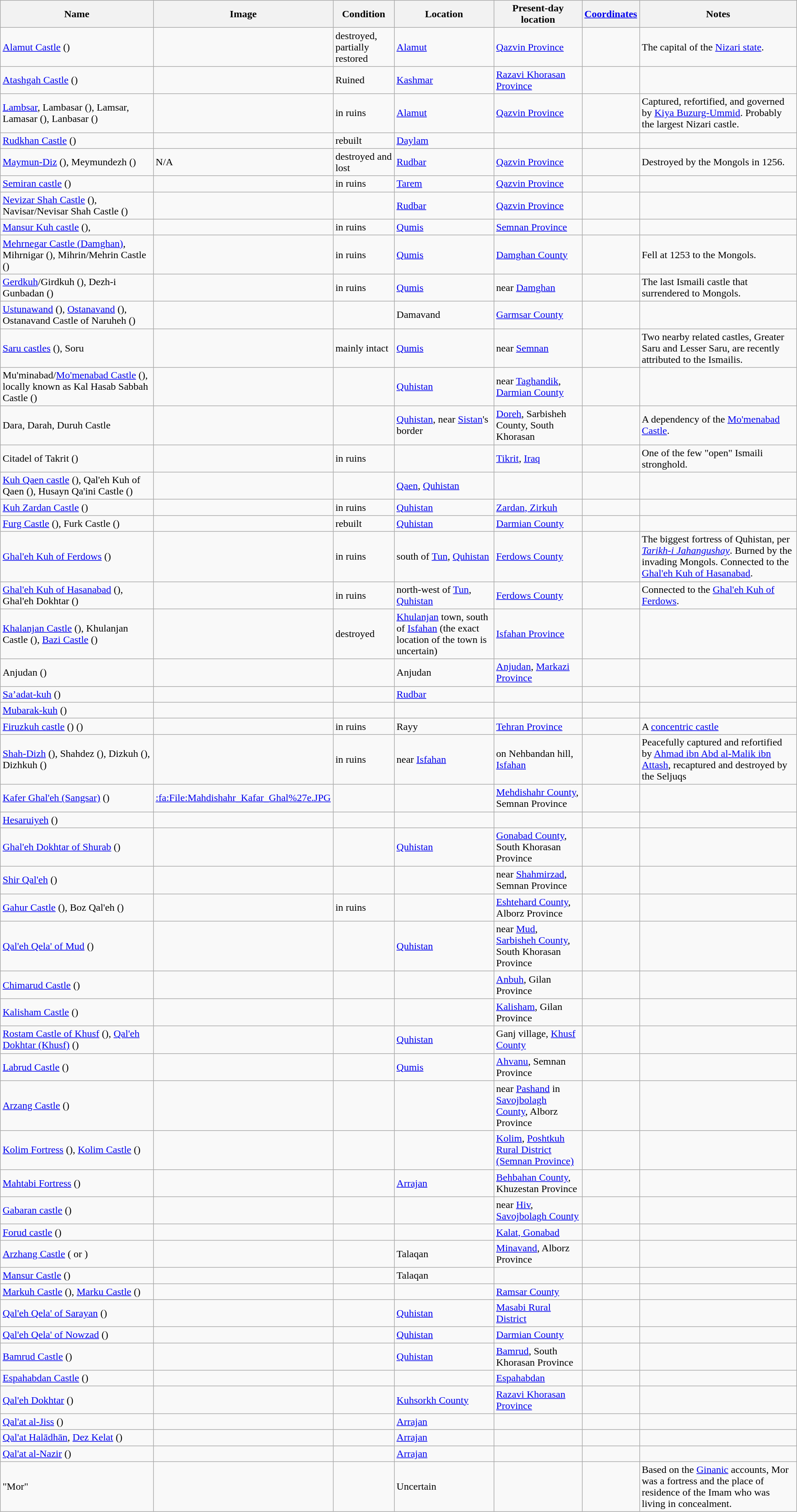<table class="wikitable sortable" width="100%">
<tr>
<th>Name</th>
<th class="unsortable">Image</th>
<th>Condition</th>
<th>Location</th>
<th>Present-day location</th>
<th class="unsortable"><a href='#'>Coordinates</a></th>
<th class="unsortable">Notes</th>
</tr>
<tr>
<td><a href='#'>Alamut Castle</a> ()</td>
<td></td>
<td>destroyed, partially restored</td>
<td><a href='#'>Alamut</a></td>
<td><a href='#'>Qazvin Province</a></td>
<td></td>
<td>The capital of the <a href='#'>Nizari state</a>.</td>
</tr>
<tr>
<td><a href='#'>Atashgah Castle</a> ()</td>
<td></td>
<td>Ruined</td>
<td><a href='#'>Kashmar</a></td>
<td><a href='#'>Razavi Khorasan Province</a></td>
<td></td>
<td></td>
</tr>
<tr>
<td><a href='#'>Lambsar</a>, Lambasar (), Lamsar, Lamasar (), Lanbasar ()</td>
<td></td>
<td>in ruins</td>
<td><a href='#'>Alamut</a></td>
<td><a href='#'>Qazvin Province</a></td>
<td></td>
<td>Captured, refortified, and governed by <a href='#'>Kiya Buzurg-Ummid</a>. Probably the largest Nizari castle.</td>
</tr>
<tr>
<td><a href='#'>Rudkhan Castle</a> ()</td>
<td></td>
<td>rebuilt</td>
<td><a href='#'>Daylam</a></td>
<td></td>
<td></td>
<td></td>
</tr>
<tr>
<td><a href='#'>Maymun-Diz</a> (), Meymundezh ()</td>
<td>N/A</td>
<td>destroyed and lost</td>
<td><a href='#'>Rudbar</a></td>
<td><a href='#'>Qazvin Province</a></td>
<td></td>
<td>Destroyed by the Mongols in 1256.</td>
</tr>
<tr>
<td><a href='#'>Semiran castle</a> ()</td>
<td></td>
<td>in ruins</td>
<td><a href='#'>Tarem</a></td>
<td><a href='#'>Qazvin Province</a></td>
<td></td>
<td></td>
</tr>
<tr>
<td><a href='#'>Nevizar Shah Castle</a> (), Navisar/Nevisar Shah Castle ()</td>
<td></td>
<td></td>
<td><a href='#'>Rudbar</a></td>
<td><a href='#'>Qazvin Province</a></td>
<td></td>
<td></td>
</tr>
<tr>
<td><a href='#'>Mansur Kuh castle</a> (),</td>
<td></td>
<td>in ruins</td>
<td><a href='#'>Qumis</a></td>
<td><a href='#'>Semnan Province</a></td>
<td></td>
<td></td>
</tr>
<tr>
<td><a href='#'>Mehrnegar Castle (Damghan)</a>, Mihrnigar (), Mihrin/Mehrin Castle ()</td>
<td></td>
<td>in ruins</td>
<td><a href='#'>Qumis</a></td>
<td><a href='#'>Damghan County</a></td>
<td></td>
<td> Fell at 1253 to the Mongols.</td>
</tr>
<tr>
<td><a href='#'>Gerdkuh</a>/Girdkuh (), Dezh-i Gunbadan ()</td>
<td></td>
<td>in ruins</td>
<td><a href='#'>Qumis</a></td>
<td>near <a href='#'>Damghan</a></td>
<td></td>
<td> The last Ismaili castle that surrendered to Mongols.</td>
</tr>
<tr>
<td><a href='#'>Ustunawand</a> (), <a href='#'>Ostanavand</a> (), Ostanavand Castle of Naruheh ()</td>
<td></td>
<td></td>
<td>Damavand</td>
<td><a href='#'>Garmsar County</a></td>
<td></td>
<td></td>
</tr>
<tr>
<td><a href='#'>Saru castles</a> (), Soru</td>
<td></td>
<td>mainly intact</td>
<td><a href='#'>Qumis</a></td>
<td>near <a href='#'>Semnan</a></td>
<td></td>
<td>Two nearby related castles, Greater Saru and Lesser Saru, are recently attributed to the Ismailis.</td>
</tr>
<tr>
<td>Mu'minabad/<a href='#'>Mo'menabad Castle</a> (), locally known as Kal Hasab Sabbah Castle ()</td>
<td></td>
<td></td>
<td><a href='#'>Quhistan</a></td>
<td>near <a href='#'>Taghandik</a>, <a href='#'>Darmian County</a></td>
<td></td>
<td></td>
</tr>
<tr>
<td>Dara, Darah, Duruh Castle </td>
<td></td>
<td></td>
<td><a href='#'>Quhistan</a>, near <a href='#'>Sistan</a>'s border</td>
<td><a href='#'>Doreh</a>, Sarbisheh County, South Khorasan</td>
<td></td>
<td>A dependency of the <a href='#'>Mo'menabad Castle</a>.</td>
</tr>
<tr>
<td>Citadel of Takrit ()</td>
<td></td>
<td>in ruins</td>
<td></td>
<td><a href='#'>Tikrit</a>, <a href='#'>Iraq</a></td>
<td></td>
<td>One of the few "open" Ismaili stronghold.</td>
</tr>
<tr>
<td><a href='#'>Kuh Qaen castle</a> (), Qal'eh Kuh of Qaen (), Husayn Qa'ini Castle ()</td>
<td></td>
<td></td>
<td><a href='#'>Qaen</a>, <a href='#'>Quhistan</a></td>
<td></td>
<td></td>
<td></td>
</tr>
<tr>
<td><a href='#'>Kuh Zardan Castle</a> ()</td>
<td></td>
<td>in ruins</td>
<td><a href='#'>Quhistan</a></td>
<td><a href='#'>Zardan, Zirkuh</a></td>
<td></td>
<td></td>
</tr>
<tr>
<td><a href='#'>Furg Castle</a> (), Furk Castle ()</td>
<td></td>
<td>rebuilt</td>
<td><a href='#'>Quhistan</a></td>
<td><a href='#'>Darmian County</a></td>
<td></td>
<td></td>
</tr>
<tr>
<td><a href='#'>Ghal'eh Kuh of Ferdows</a> ()</td>
<td></td>
<td>in ruins</td>
<td>south of <a href='#'>Tun</a>, <a href='#'>Quhistan</a></td>
<td><a href='#'>Ferdows County</a></td>
<td></td>
<td>The biggest fortress of Quhistan, per <em><a href='#'>Tarikh-i Jahangushay</a></em>. Burned by the invading Mongols. Connected to the <a href='#'>Ghal'eh Kuh of Hasanabad</a>.</td>
</tr>
<tr>
<td><a href='#'>Ghal'eh Kuh of Hasanabad</a> (), Ghal'eh Dokhtar ()</td>
<td></td>
<td>in ruins</td>
<td>north-west of <a href='#'>Tun</a>, <a href='#'>Quhistan</a></td>
<td><a href='#'>Ferdows County</a></td>
<td></td>
<td>Connected to the <a href='#'>Ghal'eh Kuh of Ferdows</a>.</td>
</tr>
<tr>
<td><a href='#'>Khalanjan Castle</a> (), Khulanjan Castle (), <a href='#'>Bazi Castle</a> ()</td>
<td></td>
<td>destroyed</td>
<td><a href='#'>Khulanjan</a> town, south of <a href='#'>Isfahan</a> (the exact location of the town is uncertain)</td>
<td><a href='#'>Isfahan Province</a></td>
<td></td>
<td></td>
</tr>
<tr>
<td>Anjudan ()</td>
<td></td>
<td></td>
<td>Anjudan</td>
<td><a href='#'>Anjudan</a>, <a href='#'>Markazi Province</a></td>
<td></td>
<td></td>
</tr>
<tr>
<td><a href='#'>Sa’adat-kuh</a> ()</td>
<td></td>
<td></td>
<td><a href='#'>Rudbar</a></td>
<td></td>
<td></td>
<td></td>
</tr>
<tr>
<td><a href='#'>Mubarak-kuh</a> ()</td>
<td></td>
<td></td>
<td></td>
<td></td>
<td></td>
<td></td>
</tr>
<tr>
<td><a href='#'>Firuzkuh castle</a> () ()</td>
<td></td>
<td>in ruins</td>
<td>Rayy</td>
<td><a href='#'>Tehran Province</a></td>
<td></td>
<td>A <a href='#'>concentric castle</a></td>
</tr>
<tr>
<td><a href='#'>Shah-Dizh</a> (), Shahdez (), Dizkuh (), Dizhkuh ()</td>
<td></td>
<td>in ruins</td>
<td>near <a href='#'>Isfahan</a></td>
<td>on Nehbandan hill, <a href='#'>Isfahan</a></td>
<td></td>
<td>Peacefully captured and refortified by <a href='#'>Ahmad ibn Abd al-Malik ibn Attash</a>, recaptured and destroyed by the Seljuqs</td>
</tr>
<tr>
<td><a href='#'>Kafer Ghal'eh (Sangsar)</a> ()</td>
<td><a href='#'>:fa:File:Mahdishahr_Kafar_Ghal%27e.JPG</a></td>
<td></td>
<td></td>
<td><a href='#'>Mehdishahr County</a>, Semnan Province</td>
<td></td>
<td></td>
</tr>
<tr>
<td><a href='#'>Hesaruiyeh</a> ()</td>
<td></td>
<td></td>
<td></td>
<td></td>
<td></td>
<td></td>
</tr>
<tr>
<td><a href='#'>Ghal'eh Dokhtar of Shurab</a> ()</td>
<td></td>
<td></td>
<td><a href='#'>Quhistan</a></td>
<td><a href='#'>Gonabad County</a>, South Khorasan Province</td>
<td></td>
<td></td>
</tr>
<tr>
<td><a href='#'>Shir Qal'eh</a> ()</td>
<td></td>
<td></td>
<td></td>
<td>near <a href='#'>Shahmirzad</a>, Semnan Province</td>
<td></td>
<td></td>
</tr>
<tr>
<td><a href='#'>Gahur Castle</a> (), Boz Qal'eh ()</td>
<td></td>
<td>in ruins</td>
<td></td>
<td><a href='#'>Eshtehard County</a>, Alborz Province</td>
<td></td>
<td></td>
</tr>
<tr>
<td><a href='#'>Qal'eh Qela' of Mud</a> ()</td>
<td></td>
<td></td>
<td><a href='#'>Quhistan</a></td>
<td>near <a href='#'>Mud</a>, <a href='#'>Sarbisheh County</a>, South Khorasan Province</td>
<td></td>
<td></td>
</tr>
<tr>
<td><a href='#'>Chimarud Castle</a> ()</td>
<td></td>
<td></td>
<td></td>
<td><a href='#'>Anbuh</a>, Gilan Province</td>
<td></td>
<td></td>
</tr>
<tr>
<td><a href='#'>Kalisham Castle</a> ()</td>
<td></td>
<td></td>
<td></td>
<td><a href='#'>Kalisham</a>, Gilan Province</td>
<td></td>
<td></td>
</tr>
<tr>
<td><a href='#'>Rostam Castle of Khusf</a> (), <a href='#'>Qal'eh Dokhtar (Khusf)</a> ()</td>
<td></td>
<td></td>
<td><a href='#'>Quhistan</a></td>
<td>Ganj village, <a href='#'>Khusf County</a></td>
<td></td>
<td></td>
</tr>
<tr>
<td><a href='#'>Labrud Castle</a> ()</td>
<td></td>
<td></td>
<td><a href='#'>Qumis</a></td>
<td><a href='#'>Ahvanu</a>, Semnan Province</td>
<td></td>
<td></td>
</tr>
<tr>
<td><a href='#'>Arzang Castle</a> ()</td>
<td></td>
<td></td>
<td></td>
<td>near <a href='#'>Pashand</a> in <a href='#'>Savojbolagh County</a>, Alborz Province</td>
<td></td>
<td></td>
</tr>
<tr>
<td><a href='#'>Kolim Fortress</a> (), <a href='#'>Kolim Castle</a> ()</td>
<td></td>
<td></td>
<td></td>
<td><a href='#'>Kolim</a>, <a href='#'>Poshtkuh Rural District (Semnan Province)</a></td>
<td></td>
<td></td>
</tr>
<tr>
<td><a href='#'>Mahtabi Fortress</a> ()</td>
<td></td>
<td></td>
<td><a href='#'>Arrajan</a></td>
<td><a href='#'>Behbahan County</a>, Khuzestan Province</td>
<td></td>
<td></td>
</tr>
<tr>
<td><a href='#'>Gabaran castle</a> ()</td>
<td></td>
<td></td>
<td></td>
<td>near <a href='#'>Hiv</a>, <a href='#'>Savojbolagh County</a></td>
<td></td>
<td></td>
</tr>
<tr>
<td><a href='#'>Forud castle</a> ()</td>
<td></td>
<td></td>
<td></td>
<td><a href='#'>Kalat, Gonabad</a></td>
<td></td>
<td></td>
</tr>
<tr>
<td><a href='#'>Arzhang Castle</a> ( or )</td>
<td></td>
<td></td>
<td>Talaqan</td>
<td><a href='#'>Minavand</a>, Alborz Province</td>
<td></td>
<td></td>
</tr>
<tr>
<td><a href='#'>Mansur Castle</a> ()</td>
<td></td>
<td></td>
<td>Talaqan</td>
<td></td>
<td></td>
<td></td>
</tr>
<tr>
<td><a href='#'>Markuh Castle</a> (), <a href='#'>Marku Castle</a> ()</td>
<td></td>
<td></td>
<td></td>
<td><a href='#'>Ramsar County</a></td>
<td></td>
<td></td>
</tr>
<tr>
<td><a href='#'>Qal'eh Qela' of Sarayan</a> ()</td>
<td></td>
<td></td>
<td><a href='#'>Quhistan</a></td>
<td><a href='#'>Masabi Rural District</a></td>
<td></td>
<td></td>
</tr>
<tr>
<td><a href='#'>Qal'eh Qela' of Nowzad</a> ()</td>
<td></td>
<td></td>
<td><a href='#'>Quhistan</a></td>
<td><a href='#'>Darmian County</a></td>
<td></td>
<td></td>
</tr>
<tr>
<td><a href='#'>Bamrud Castle</a> ()</td>
<td></td>
<td></td>
<td><a href='#'>Quhistan</a></td>
<td><a href='#'>Bamrud</a>, South Khorasan Province</td>
<td></td>
<td></td>
</tr>
<tr>
<td><a href='#'>Espahabdan Castle</a> ()</td>
<td></td>
<td></td>
<td></td>
<td><a href='#'>Espahabdan</a></td>
<td></td>
<td></td>
</tr>
<tr>
<td><a href='#'>Qal'eh Dokhtar</a> ()</td>
<td></td>
<td></td>
<td><a href='#'>Kuhsorkh County</a></td>
<td><a href='#'>Razavi Khorasan Province</a></td>
<td></td>
<td></td>
</tr>
<tr>
<td><a href='#'>Qal'at al-Jiss</a> ()</td>
<td></td>
<td></td>
<td><a href='#'>Arrajan</a></td>
<td></td>
<td></td>
<td></td>
</tr>
<tr>
<td><a href='#'>Qal'at Halādhān</a>, <a href='#'>Dez Kelat</a> ()</td>
<td></td>
<td></td>
<td><a href='#'>Arrajan</a></td>
<td></td>
<td></td>
<td></td>
</tr>
<tr>
<td><a href='#'>Qal'at al-Nazir</a> ()</td>
<td></td>
<td></td>
<td><a href='#'>Arrajan</a></td>
<td></td>
<td></td>
<td></td>
</tr>
<tr>
<td>"Mor"</td>
<td></td>
<td></td>
<td>Uncertain</td>
<td></td>
<td></td>
<td>Based on the <a href='#'>Ginanic</a> accounts, Mor was a fortress and the place of residence of the Imam who was living in concealment.</td>
</tr>
</table>
